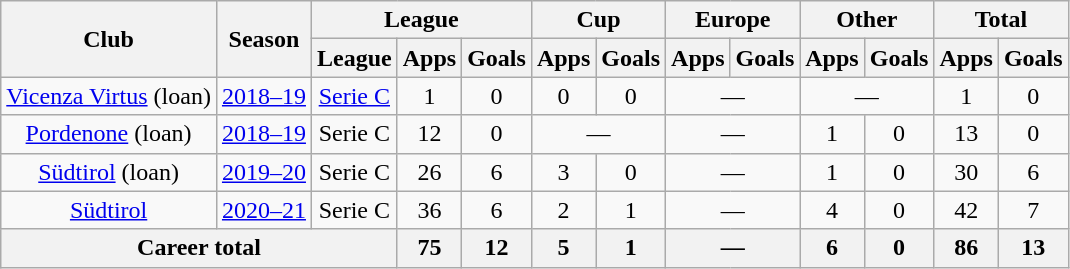<table class="wikitable" style="text-align: center;">
<tr>
<th rowspan="2">Club</th>
<th rowspan="2">Season</th>
<th colspan="3">League</th>
<th colspan="2">Cup</th>
<th colspan="2">Europe</th>
<th colspan="2">Other</th>
<th colspan="2">Total</th>
</tr>
<tr>
<th>League</th>
<th>Apps</th>
<th>Goals</th>
<th>Apps</th>
<th>Goals</th>
<th>Apps</th>
<th>Goals</th>
<th>Apps</th>
<th>Goals</th>
<th>Apps</th>
<th>Goals</th>
</tr>
<tr>
<td><a href='#'>Vicenza Virtus</a> (loan)</td>
<td><a href='#'>2018–19</a></td>
<td><a href='#'>Serie C</a></td>
<td>1</td>
<td>0</td>
<td>0</td>
<td>0</td>
<td colspan="2">—</td>
<td colspan="2">—</td>
<td>1</td>
<td>0</td>
</tr>
<tr>
<td><a href='#'>Pordenone</a> (loan)</td>
<td><a href='#'>2018–19</a></td>
<td>Serie C</td>
<td>12</td>
<td>0</td>
<td colspan="2">—</td>
<td colspan="2">—</td>
<td>1</td>
<td>0</td>
<td>13</td>
<td>0</td>
</tr>
<tr>
<td><a href='#'>Südtirol</a> (loan)</td>
<td><a href='#'>2019–20</a></td>
<td>Serie C</td>
<td>26</td>
<td>6</td>
<td>3</td>
<td>0</td>
<td colspan="2">—</td>
<td>1</td>
<td>0</td>
<td>30</td>
<td>6</td>
</tr>
<tr>
<td><a href='#'>Südtirol</a></td>
<td><a href='#'>2020–21</a></td>
<td>Serie C</td>
<td>36</td>
<td>6</td>
<td>2</td>
<td>1</td>
<td colspan="2">—</td>
<td>4</td>
<td>0</td>
<td>42</td>
<td>7</td>
</tr>
<tr>
<th colspan="3">Career total</th>
<th>75</th>
<th>12</th>
<th 0>5</th>
<th>1</th>
<th colspan="2">—</th>
<th>6</th>
<th>0</th>
<th>86</th>
<th>13</th>
</tr>
</table>
